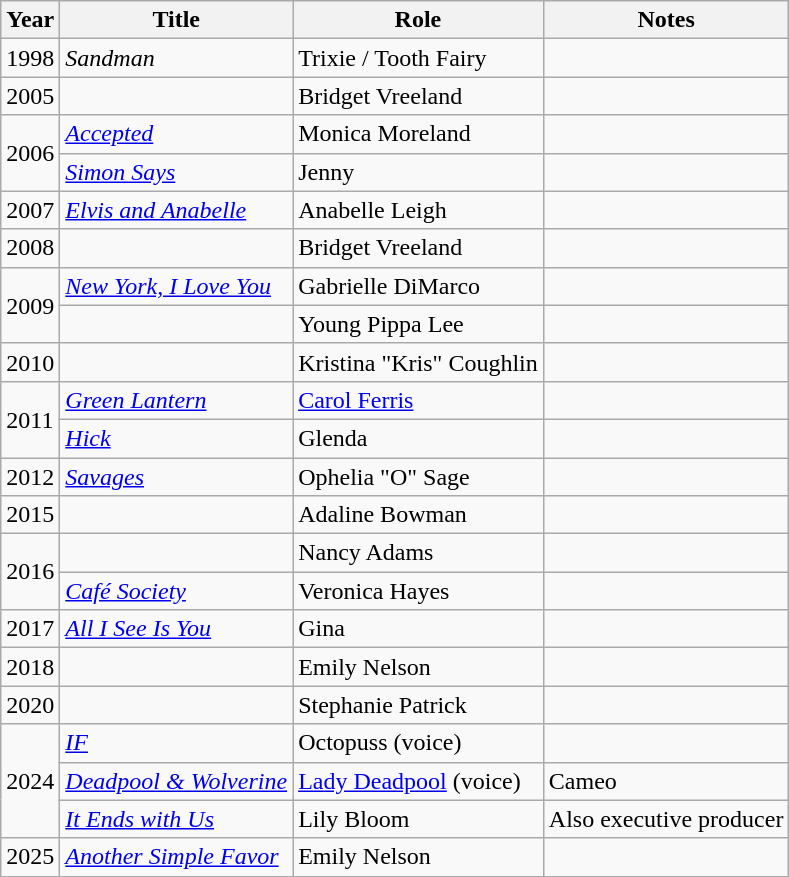<table class="wikitable sortable plainrowheaders">
<tr>
<th>Year</th>
<th>Title</th>
<th>Role</th>
<th class="unsortable">Notes</th>
</tr>
<tr>
<td>1998</td>
<td><em>Sandman</em></td>
<td>Trixie / Tooth Fairy</td>
<td></td>
</tr>
<tr>
<td>2005</td>
<td><em></em></td>
<td>Bridget Vreeland</td>
<td></td>
</tr>
<tr>
<td rowspan=2>2006</td>
<td><em><a href='#'>Accepted</a></em></td>
<td>Monica Moreland</td>
<td></td>
</tr>
<tr>
<td><em><a href='#'>Simon Says</a></em></td>
<td>Jenny</td>
<td></td>
</tr>
<tr>
<td>2007</td>
<td><em><a href='#'>Elvis and Anabelle</a></em></td>
<td>Anabelle Leigh</td>
<td></td>
</tr>
<tr>
<td>2008</td>
<td><em></em></td>
<td>Bridget Vreeland</td>
<td></td>
</tr>
<tr>
<td rowspan=2>2009</td>
<td><em><a href='#'>New York, I Love You</a></em></td>
<td>Gabrielle DiMarco</td>
<td></td>
</tr>
<tr>
<td><em></em></td>
<td>Young Pippa Lee</td>
<td></td>
</tr>
<tr>
<td>2010</td>
<td><em></em></td>
<td>Kristina "Kris" Coughlin</td>
<td></td>
</tr>
<tr>
<td rowspan=2>2011</td>
<td><em><a href='#'>Green Lantern</a></em></td>
<td><a href='#'>Carol Ferris</a></td>
<td></td>
</tr>
<tr>
<td><em><a href='#'>Hick</a></em></td>
<td>Glenda</td>
<td></td>
</tr>
<tr>
<td>2012</td>
<td><em><a href='#'>Savages</a></em></td>
<td>Ophelia "O" Sage</td>
<td></td>
</tr>
<tr>
<td>2015</td>
<td><em></em></td>
<td>Adaline Bowman</td>
<td></td>
</tr>
<tr>
<td rowspan=2>2016</td>
<td><em></em></td>
<td>Nancy Adams</td>
<td></td>
</tr>
<tr>
<td><em><a href='#'>Café Society</a></em></td>
<td>Veronica Hayes</td>
<td></td>
</tr>
<tr>
<td>2017</td>
<td><em><a href='#'>All I See Is You</a></em></td>
<td>Gina</td>
<td></td>
</tr>
<tr>
<td>2018</td>
<td><em></em></td>
<td>Emily Nelson</td>
<td></td>
</tr>
<tr>
<td>2020</td>
<td><em></em></td>
<td>Stephanie Patrick</td>
<td></td>
</tr>
<tr>
<td rowspan="3">2024</td>
<td><em><a href='#'>IF</a></em></td>
<td>Octopuss (voice)</td>
<td></td>
</tr>
<tr>
<td><em><a href='#'>Deadpool & Wolverine</a></em></td>
<td><a href='#'>Lady Deadpool</a> (voice)</td>
<td>Cameo</td>
</tr>
<tr>
<td><em><a href='#'>It Ends with Us</a></em></td>
<td>Lily Bloom</td>
<td>Also executive producer</td>
</tr>
<tr>
<td>2025</td>
<td><em><a href='#'>Another Simple Favor</a></em></td>
<td>Emily Nelson</td>
<td></td>
</tr>
</table>
